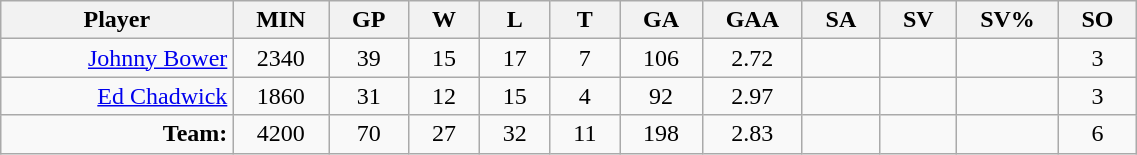<table class="wikitable sortable" width="60%">
<tr>
<th bgcolor="#DDDDFF" width="10%">Player</th>
<th width="3%" bgcolor="#DDDDFF">MIN</th>
<th width="3%" bgcolor="#DDDDFF">GP</th>
<th width="3%" bgcolor="#DDDDFF">W</th>
<th width="3%" bgcolor="#DDDDFF">L</th>
<th width="3%" bgcolor="#DDDDFF">T</th>
<th width="3%" bgcolor="#DDDDFF">GA</th>
<th width="3%" bgcolor="#DDDDFF">GAA</th>
<th width="3%" bgcolor="#DDDDFF">SA</th>
<th width="3%" bgcolor="#DDDDFF">SV</th>
<th width="3%" bgcolor="#DDDDFF">SV%</th>
<th width="3%" bgcolor="#DDDDFF">SO</th>
</tr>
<tr align="center">
<td align="right"><a href='#'>Johnny Bower</a></td>
<td>2340</td>
<td>39</td>
<td>15</td>
<td>17</td>
<td>7</td>
<td>106</td>
<td>2.72</td>
<td></td>
<td></td>
<td></td>
<td>3</td>
</tr>
<tr align="center">
<td align="right"><a href='#'>Ed Chadwick</a></td>
<td>1860</td>
<td>31</td>
<td>12</td>
<td>15</td>
<td>4</td>
<td>92</td>
<td>2.97</td>
<td></td>
<td></td>
<td></td>
<td>3</td>
</tr>
<tr align="center">
<td align="right"><strong>Team:</strong></td>
<td>4200</td>
<td>70</td>
<td>27</td>
<td>32</td>
<td>11</td>
<td>198</td>
<td>2.83</td>
<td></td>
<td></td>
<td></td>
<td>6</td>
</tr>
</table>
